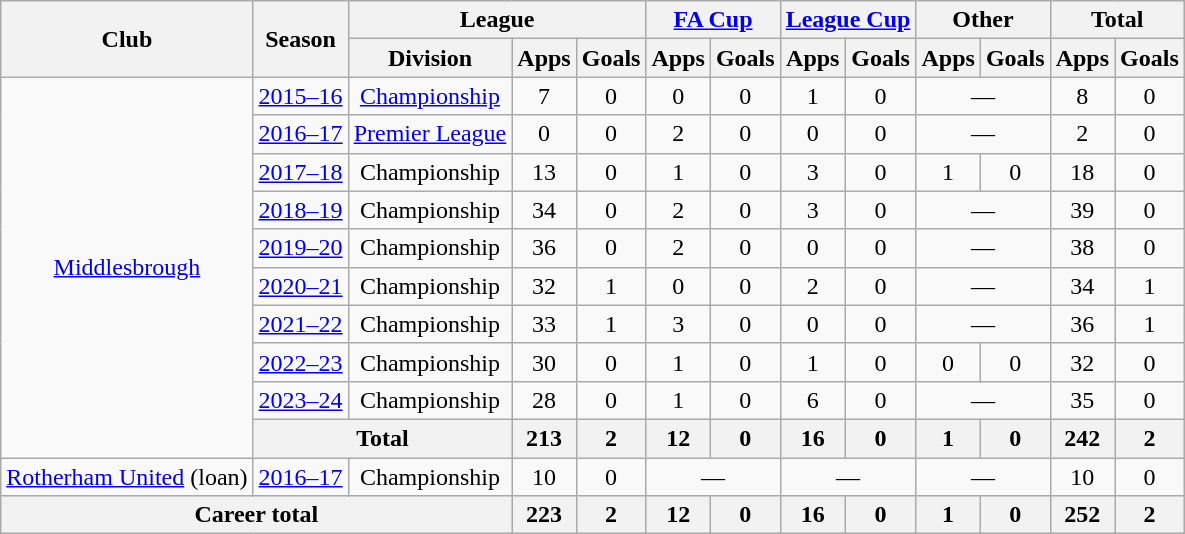<table class="wikitable" style="text-align: center;">
<tr>
<th rowspan="2">Club</th>
<th rowspan="2">Season</th>
<th colspan="3">League</th>
<th colspan="2"><a href='#'>FA Cup</a></th>
<th colspan="2"><a href='#'>League Cup</a></th>
<th colspan="2">Other</th>
<th colspan="2">Total</th>
</tr>
<tr>
<th>Division</th>
<th>Apps</th>
<th>Goals</th>
<th>Apps</th>
<th>Goals</th>
<th>Apps</th>
<th>Goals</th>
<th>Apps</th>
<th>Goals</th>
<th>Apps</th>
<th>Goals</th>
</tr>
<tr>
<td rowspan="10"><a href='#'>Middlesbrough</a></td>
<td><a href='#'>2015–16</a></td>
<td><a href='#'>Championship</a></td>
<td>7</td>
<td>0</td>
<td>0</td>
<td>0</td>
<td>1</td>
<td>0</td>
<td colspan="2">—</td>
<td>8</td>
<td>0</td>
</tr>
<tr>
<td><a href='#'>2016–17</a></td>
<td><a href='#'>Premier League</a></td>
<td>0</td>
<td>0</td>
<td>2</td>
<td>0</td>
<td>0</td>
<td>0</td>
<td colspan="2">—</td>
<td>2</td>
<td>0</td>
</tr>
<tr>
<td><a href='#'>2017–18</a></td>
<td>Championship</td>
<td>13</td>
<td>0</td>
<td>1</td>
<td>0</td>
<td>3</td>
<td>0</td>
<td>1</td>
<td>0</td>
<td>18</td>
<td>0</td>
</tr>
<tr>
<td><a href='#'>2018–19</a></td>
<td>Championship</td>
<td>34</td>
<td>0</td>
<td>2</td>
<td>0</td>
<td>3</td>
<td>0</td>
<td colspan="2">—</td>
<td>39</td>
<td>0</td>
</tr>
<tr>
<td><a href='#'>2019–20</a></td>
<td>Championship</td>
<td>36</td>
<td>0</td>
<td>2</td>
<td>0</td>
<td>0</td>
<td>0</td>
<td colspan="2">—</td>
<td>38</td>
<td>0</td>
</tr>
<tr>
<td><a href='#'>2020–21</a></td>
<td>Championship</td>
<td>32</td>
<td>1</td>
<td>0</td>
<td>0</td>
<td>2</td>
<td>0</td>
<td colspan="2">—</td>
<td>34</td>
<td>1</td>
</tr>
<tr>
<td><a href='#'>2021–22</a></td>
<td>Championship</td>
<td>33</td>
<td>1</td>
<td>3</td>
<td>0</td>
<td>0</td>
<td>0</td>
<td colspan="2">—</td>
<td>36</td>
<td>1</td>
</tr>
<tr>
<td><a href='#'>2022–23</a></td>
<td>Championship</td>
<td>30</td>
<td>0</td>
<td>1</td>
<td>0</td>
<td>1</td>
<td>0</td>
<td>0</td>
<td>0</td>
<td>32</td>
<td>0</td>
</tr>
<tr>
<td><a href='#'>2023–24</a></td>
<td>Championship</td>
<td>28</td>
<td>0</td>
<td>1</td>
<td>0</td>
<td>6</td>
<td>0</td>
<td colspan="2">—</td>
<td>35</td>
<td>0</td>
</tr>
<tr>
<th colspan="2">Total</th>
<th>213</th>
<th>2</th>
<th>12</th>
<th>0</th>
<th>16</th>
<th>0</th>
<th>1</th>
<th>0</th>
<th>242</th>
<th>2</th>
</tr>
<tr>
<td><a href='#'>Rotherham United</a> (loan)</td>
<td><a href='#'>2016–17</a></td>
<td>Championship</td>
<td>10</td>
<td>0</td>
<td colspan="2">—</td>
<td colspan="2">—</td>
<td colspan="2">—</td>
<td>10</td>
<td>0</td>
</tr>
<tr>
<th colspan="3">Career total</th>
<th>223</th>
<th>2</th>
<th>12</th>
<th>0</th>
<th>16</th>
<th>0</th>
<th>1</th>
<th>0</th>
<th>252</th>
<th>2</th>
</tr>
</table>
